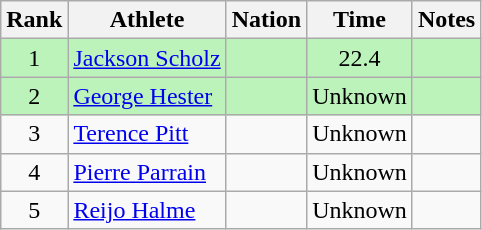<table class="wikitable sortable" style="text-align:center">
<tr>
<th>Rank</th>
<th>Athlete</th>
<th>Nation</th>
<th>Time</th>
<th>Notes</th>
</tr>
<tr bgcolor=bbf3bb>
<td>1</td>
<td align="left"><a href='#'>Jackson Scholz</a></td>
<td align="left"></td>
<td>22.4</td>
<td></td>
</tr>
<tr bgcolor=bbf3bb>
<td>2</td>
<td align="left"><a href='#'>George Hester</a></td>
<td align="left"></td>
<td data-sort-value=30.0>Unknown</td>
<td></td>
</tr>
<tr>
<td>3</td>
<td align="left"><a href='#'>Terence Pitt</a></td>
<td align="left"></td>
<td data-sort-value=30.0>Unknown</td>
<td></td>
</tr>
<tr>
<td>4</td>
<td align="left"><a href='#'>Pierre Parrain</a></td>
<td align="left"></td>
<td data-sort-value=30.0>Unknown</td>
<td></td>
</tr>
<tr>
<td>5</td>
<td align="left"><a href='#'>Reijo Halme </a></td>
<td align="left"></td>
<td data-sort-value=30.0>Unknown</td>
<td></td>
</tr>
</table>
